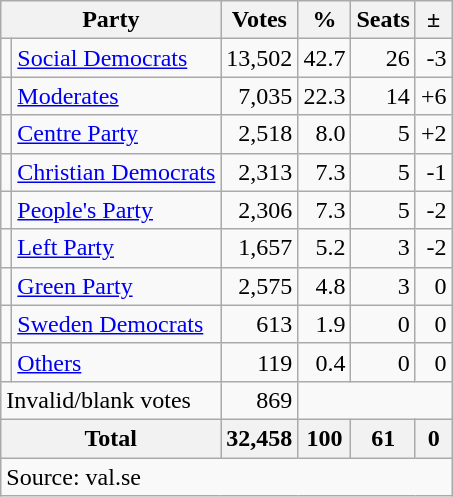<table class=wikitable style=text-align:right>
<tr>
<th colspan=2>Party</th>
<th>Votes</th>
<th>%</th>
<th>Seats</th>
<th>±</th>
</tr>
<tr>
<td bgcolor=></td>
<td align=left><a href='#'>Social Democrats</a></td>
<td>13,502</td>
<td>42.7</td>
<td>26</td>
<td>-3</td>
</tr>
<tr>
<td bgcolor=></td>
<td align=left><a href='#'>Moderates</a></td>
<td>7,035</td>
<td>22.3</td>
<td>14</td>
<td>+6</td>
</tr>
<tr>
<td bgcolor=></td>
<td align=left><a href='#'>Centre Party</a></td>
<td>2,518</td>
<td>8.0</td>
<td>5</td>
<td>+2</td>
</tr>
<tr>
<td bgcolor=></td>
<td align=left><a href='#'>Christian Democrats</a></td>
<td>2,313</td>
<td>7.3</td>
<td>5</td>
<td>-1</td>
</tr>
<tr>
<td bgcolor=></td>
<td align=left><a href='#'>People's Party</a></td>
<td>2,306</td>
<td>7.3</td>
<td>5</td>
<td>-2</td>
</tr>
<tr>
<td bgcolor=></td>
<td align=left><a href='#'>Left Party</a></td>
<td>1,657</td>
<td>5.2</td>
<td>3</td>
<td>-2</td>
</tr>
<tr>
<td bgcolor=></td>
<td align=left><a href='#'>Green Party</a></td>
<td>2,575</td>
<td>4.8</td>
<td>3</td>
<td>0</td>
</tr>
<tr>
<td bgcolor=></td>
<td align=left><a href='#'>Sweden Democrats</a></td>
<td>613</td>
<td>1.9</td>
<td>0</td>
<td>0</td>
</tr>
<tr>
<td></td>
<td align=left><a href='#'>Others</a></td>
<td>119</td>
<td>0.4</td>
<td>0</td>
<td>0</td>
</tr>
<tr>
<td align=left colspan=2>Invalid/blank votes</td>
<td>869</td>
<td colspan=3></td>
</tr>
<tr>
<th align=left colspan=2>Total</th>
<th>32,458</th>
<th>100</th>
<th>61</th>
<th>0</th>
</tr>
<tr>
<td align=left colspan=6>Source: val.se </td>
</tr>
</table>
